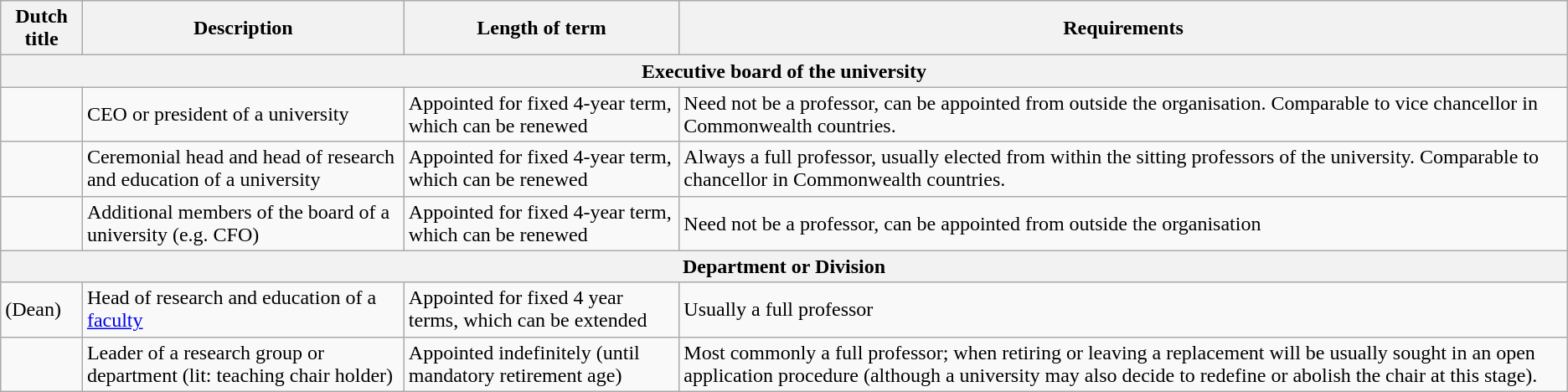<table class="wikitable">
<tr>
<th>Dutch title</th>
<th>Description</th>
<th>Length of term</th>
<th>Requirements</th>
</tr>
<tr>
<th colspan=4>Executive board of the university</th>
</tr>
<tr>
<td></td>
<td>CEO or president of a university</td>
<td>Appointed for fixed 4-year term, which can be renewed</td>
<td>Need not be a professor, can be appointed from outside the organisation. Comparable to vice chancellor in Commonwealth countries.</td>
</tr>
<tr>
<td></td>
<td>Ceremonial head and head of research and education of a university</td>
<td>Appointed for fixed 4-year term, which can be renewed</td>
<td>Always a full professor, usually elected from within the sitting professors of the university. Comparable to chancellor in Commonwealth countries.</td>
</tr>
<tr>
<td></td>
<td>Additional members of the board of a university (e.g. CFO)</td>
<td>Appointed for fixed 4-year term, which can be renewed</td>
<td>Need not be a professor, can be appointed from outside the organisation</td>
</tr>
<tr>
<th colspan=4>Department or Division</th>
</tr>
<tr>
<td> (Dean)</td>
<td>Head of research and education of a <a href='#'>faculty</a></td>
<td>Appointed for fixed 4 year terms, which can be extended</td>
<td>Usually a full professor</td>
</tr>
<tr>
<td></td>
<td>Leader of a research group or department (lit: teaching chair holder)</td>
<td>Appointed indefinitely (until mandatory retirement age)</td>
<td>Most commonly a full professor; when retiring or leaving a replacement will be usually sought in an open application procedure (although a university may also decide to redefine or abolish the chair at this stage).</td>
</tr>
</table>
